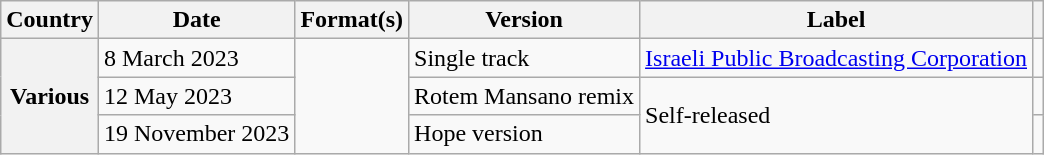<table class="wikitable plainrowheaders">
<tr>
<th scope="col">Country</th>
<th scope="col">Date</th>
<th scope="col">Format(s)</th>
<th>Version</th>
<th scope="col">Label</th>
<th scope="col"></th>
</tr>
<tr>
<th rowspan="3" scope="row">Various</th>
<td>8 March 2023</td>
<td rowspan="3"></td>
<td>Single track</td>
<td><a href='#'>Israeli Public Broadcasting Corporation</a></td>
<td align="center"></td>
</tr>
<tr>
<td>12 May 2023</td>
<td>Rotem Mansano remix</td>
<td rowspan="2">Self-released</td>
<td align="center"></td>
</tr>
<tr>
<td>19 November 2023</td>
<td>Hope version</td>
<td align="center"></td>
</tr>
</table>
